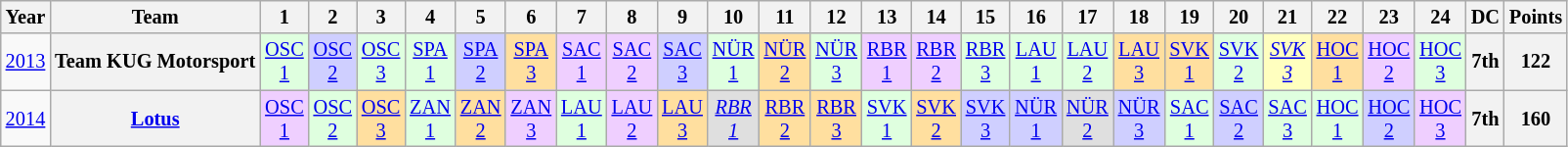<table class="wikitable" style="text-align:center; font-size:85%">
<tr>
<th>Year</th>
<th>Team</th>
<th>1</th>
<th>2</th>
<th>3</th>
<th>4</th>
<th>5</th>
<th>6</th>
<th>7</th>
<th>8</th>
<th>9</th>
<th>10</th>
<th>11</th>
<th>12</th>
<th>13</th>
<th>14</th>
<th>15</th>
<th>16</th>
<th>17</th>
<th>18</th>
<th>19</th>
<th>20</th>
<th>21</th>
<th>22</th>
<th>23</th>
<th>24</th>
<th>DC</th>
<th>Points</th>
</tr>
<tr>
<td><a href='#'>2013</a></td>
<th nowrap>Team KUG Motorsport</th>
<td style="background:#DFFFDF;"><a href='#'>OSC<br>1</a><br></td>
<td style="background:#CFCFFF;"><a href='#'>OSC<br>2</a><br></td>
<td style="background:#DFFFDF;"><a href='#'>OSC<br>3</a><br></td>
<td style="background:#DFFFDF;"><a href='#'>SPA<br>1</a><br></td>
<td style="background:#CFCFFF;"><a href='#'>SPA<br>2</a><br></td>
<td style="background:#FFDF9F;"><a href='#'>SPA<br>3</a><br></td>
<td style="background:#EFCFFF;"><a href='#'>SAC<br>1</a><br></td>
<td style="background:#EFCFFF;"><a href='#'>SAC<br>2</a><br></td>
<td style="background:#CFCFFF;"><a href='#'>SAC<br>3</a><br></td>
<td style="background:#DFFFDF;"><a href='#'>NÜR<br>1</a><br></td>
<td style="background:#FFDF9F;"><a href='#'>NÜR<br>2</a><br></td>
<td style="background:#DFFFDF;"><a href='#'>NÜR<br>3</a><br></td>
<td style="background:#EFCFFF;"><a href='#'>RBR<br>1</a><br></td>
<td style="background:#EFCFFF;"><a href='#'>RBR<br>2</a><br></td>
<td style="background:#DFFFDF;"><a href='#'>RBR<br>3</a><br></td>
<td style="background:#DFFFDF;"><a href='#'>LAU<br>1</a><br></td>
<td style="background:#DFFFDF;"><a href='#'>LAU<br>2</a><br></td>
<td style="background:#FFDF9F;"><a href='#'>LAU<br>3</a><br></td>
<td style="background:#FFDF9F;"><a href='#'>SVK<br>1</a><br></td>
<td style="background:#DFFFDF;"><a href='#'>SVK<br>2</a><br></td>
<td style="background:#FFFFBF;"><em><a href='#'>SVK<br>3</a></em><br></td>
<td style="background:#FFDF9F;"><a href='#'>HOC<br>1</a><br></td>
<td style="background:#EFCFFF;"><a href='#'>HOC<br>2</a><br></td>
<td style="background:#DFFFDF;"><a href='#'>HOC<br>3</a><br></td>
<th>7th</th>
<th>122</th>
</tr>
<tr>
<td><a href='#'>2014</a></td>
<th nowrap><a href='#'>Lotus</a></th>
<td style="background:#EFCFFF;"><a href='#'>OSC<br>1</a><br></td>
<td style="background:#DFFFDF;"><a href='#'>OSC<br>2</a><br></td>
<td style="background:#FFDF9F;"><a href='#'>OSC<br>3</a><br></td>
<td style="background:#DFFFDF;"><a href='#'>ZAN<br>1</a><br></td>
<td style="background:#FFDF9F;"><a href='#'>ZAN<br>2</a><br></td>
<td style="background:#EFCFFF;"><a href='#'>ZAN<br>3</a><br></td>
<td style="background:#DFFFDF;"><a href='#'>LAU<br>1</a><br></td>
<td style="background:#EFCFFF;"><a href='#'>LAU<br>2</a><br></td>
<td style="background:#FFDF9F;"><a href='#'>LAU<br>3</a><br></td>
<td style="background:#DFDFDF;"><em><a href='#'>RBR<br>1</a></em><br></td>
<td style="background:#FFDF9F;"><a href='#'>RBR<br>2</a><br></td>
<td style="background:#FFDF9F;"><a href='#'>RBR<br>3</a><br></td>
<td style="background:#DFFFDF;"><a href='#'>SVK<br>1</a><br></td>
<td style="background:#FFDF9F;"><a href='#'>SVK<br>2</a><br></td>
<td style="background:#CFCFFF;"><a href='#'>SVK<br>3</a><br></td>
<td style="background:#CFCFFF;"><a href='#'>NÜR<br>1</a><br></td>
<td style="background:#DFDFDF;"><a href='#'>NÜR<br>2</a><br></td>
<td style="background:#CFCFFF;"><a href='#'>NÜR<br>3</a><br></td>
<td style="background:#DFFFDF;"><a href='#'>SAC<br>1</a><br></td>
<td style="background:#CFCFFF;"><a href='#'>SAC<br>2</a><br></td>
<td style="background:#DFFFDF;"><a href='#'>SAC<br>3</a><br></td>
<td style="background:#DFFFDF;"><a href='#'>HOC<br>1</a><br></td>
<td style="background:#CFCFFF;"><a href='#'>HOC<br>2</a><br></td>
<td style="background:#EFCFFF;"><a href='#'>HOC<br>3</a><br></td>
<th>7th</th>
<th>160</th>
</tr>
</table>
